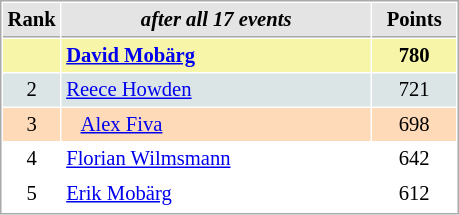<table cellspacing="1" cellpadding="3" style="border:1px solid #AAAAAA;font-size:86%">
<tr style="background-color: #E4E4E4;">
<th style="border-bottom:1px solid #AAAAAA; width: 10px;">Rank</th>
<th style="border-bottom:1px solid #AAAAAA; width: 200px;"><em>after all 17 events</em></th>
<th style="border-bottom:1px solid #AAAAAA; width: 50px;">Points</th>
</tr>
<tr style="background:#f7f6a8;">
<td align=center></td>
<td> <strong><a href='#'>David Mobärg</a></strong></td>
<td align=center><strong>780</strong></td>
</tr>
<tr style="background:#dce5e5;">
<td align=center>2</td>
<td> <a href='#'>Reece Howden</a></td>
<td align=center>721</td>
</tr>
<tr style="background:#ffdab9;">
<td align=center>3</td>
<td>   <a href='#'>Alex Fiva</a></td>
<td align=center>698</td>
</tr>
<tr>
<td align=center>4</td>
<td> <a href='#'>Florian Wilmsmann</a></td>
<td align=center>642</td>
</tr>
<tr>
<td align=center>5</td>
<td> <a href='#'>Erik Mobärg</a></td>
<td align=center>612</td>
</tr>
<tr>
</tr>
</table>
